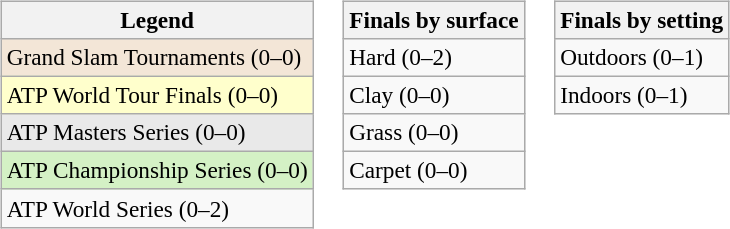<table>
<tr valign=top>
<td><br><table class=wikitable style=font-size:97%>
<tr>
<th>Legend</th>
</tr>
<tr style="background:#f3e6d7;">
<td>Grand Slam Tournaments (0–0)</td>
</tr>
<tr style="background:#ffc;">
<td>ATP World Tour Finals (0–0)</td>
</tr>
<tr style="background:#e9e9e9;">
<td>ATP Masters Series (0–0)</td>
</tr>
<tr style="background:#d4f1c5;">
<td>ATP Championship Series (0–0)</td>
</tr>
<tr>
<td>ATP World Series (0–2)</td>
</tr>
</table>
</td>
<td><br><table class=wikitable style=font-size:97%>
<tr>
<th>Finals by surface</th>
</tr>
<tr>
<td>Hard (0–2)</td>
</tr>
<tr>
<td>Clay (0–0)</td>
</tr>
<tr>
<td>Grass (0–0)</td>
</tr>
<tr>
<td>Carpet (0–0)</td>
</tr>
</table>
</td>
<td><br><table class=wikitable style=font-size:97%>
<tr>
<th>Finals by setting</th>
</tr>
<tr>
<td>Outdoors (0–1)</td>
</tr>
<tr>
<td>Indoors (0–1)</td>
</tr>
</table>
</td>
</tr>
</table>
